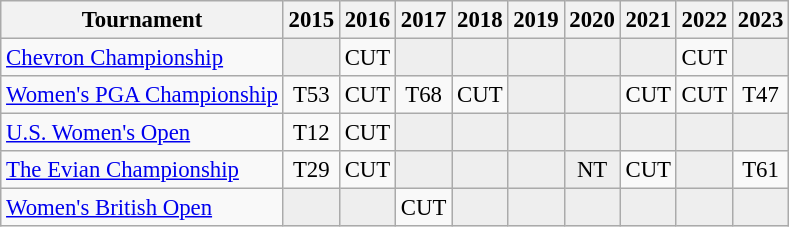<table class="wikitable" style="font-size:95%;text-align:center;">
<tr>
<th>Tournament</th>
<th>2015</th>
<th>2016</th>
<th>2017</th>
<th>2018</th>
<th>2019</th>
<th>2020</th>
<th>2021</th>
<th>2022</th>
<th>2023</th>
</tr>
<tr>
<td align=left><a href='#'>Chevron Championship</a></td>
<td style="background:#eeeeee;"></td>
<td>CUT</td>
<td style="background:#eeeeee;"></td>
<td style="background:#eeeeee;"></td>
<td style="background:#eeeeee;"></td>
<td style="background:#eeeeee;"></td>
<td style="background:#eeeeee;"></td>
<td>CUT</td>
<td style="background:#eeeeee;"></td>
</tr>
<tr>
<td align=left><a href='#'>Women's PGA Championship</a></td>
<td>T53</td>
<td>CUT</td>
<td>T68</td>
<td>CUT</td>
<td style="background:#eeeeee;"></td>
<td style="background:#eeeeee;"></td>
<td>CUT</td>
<td>CUT</td>
<td>T47</td>
</tr>
<tr>
<td align=left><a href='#'>U.S. Women's Open</a></td>
<td>T12</td>
<td>CUT</td>
<td style="background:#eeeeee;"></td>
<td style="background:#eeeeee;"></td>
<td style="background:#eeeeee;"></td>
<td style="background:#eeeeee;"></td>
<td style="background:#eeeeee;"></td>
<td style="background:#eeeeee;"></td>
<td style="background:#eeeeee;"></td>
</tr>
<tr>
<td align=left><a href='#'>The Evian Championship</a></td>
<td>T29</td>
<td>CUT</td>
<td style="background:#eeeeee;"></td>
<td style="background:#eeeeee;"></td>
<td style="background:#eeeeee;"></td>
<td style="background:#eeeeee;">NT</td>
<td>CUT</td>
<td style="background:#eeeeee;"></td>
<td>T61</td>
</tr>
<tr>
<td align=left><a href='#'>Women's British Open</a></td>
<td style="background:#eeeeee;"></td>
<td style="background:#eeeeee;"></td>
<td>CUT</td>
<td style="background:#eeeeee;"></td>
<td style="background:#eeeeee;"></td>
<td style="background:#eeeeee;"></td>
<td style="background:#eeeeee;"></td>
<td style="background:#eeeeee;"></td>
<td style="background:#eeeeee;"></td>
</tr>
</table>
